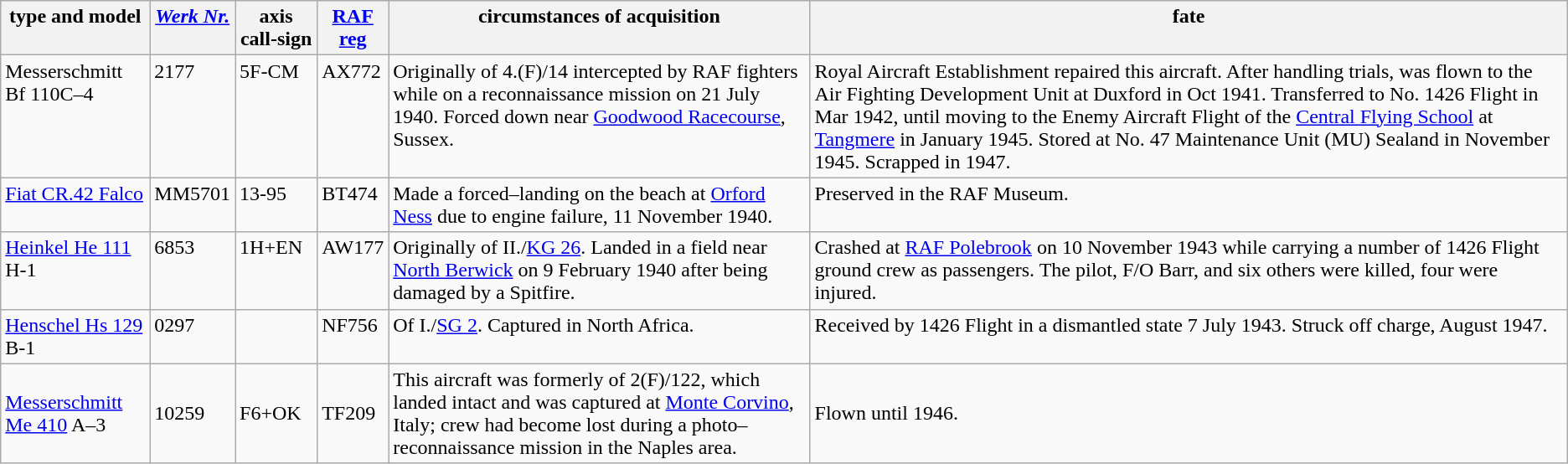<table class=wikitable>
<tr style=vertical-align:top>
<th>type and model</th>
<th><em><a href='#'>Werk Nr.</a></em></th>
<th>axis call-sign</th>
<th><a href='#'>RAF<br>reg</a></th>
<th>circumstances of acquisition</th>
<th>fate</th>
</tr>
<tr style=vertical-align:top>
<td>Messerschmitt Bf 110C–4</td>
<td>2177</td>
<td>5F-CM</td>
<td>AX772</td>
<td>Originally of 4.(F)/14 intercepted by RAF fighters while on a reconnaissance mission on 21 July 1940.  Forced down near <a href='#'>Goodwood Racecourse</a>, Sussex.</td>
<td>Royal Aircraft Establishment repaired this aircraft.  After handling trials, was flown to the Air Fighting Development Unit at Duxford in Oct 1941.  Transferred to No. 1426 Flight in Mar 1942, until moving to the Enemy Aircraft Flight of the <a href='#'>Central Flying School</a> at <a href='#'>Tangmere</a> in January 1945.  Stored at No. 47 Maintenance Unit (MU) Sealand in November 1945.  Scrapped in 1947.</td>
</tr>
<tr style=vertical-align:top>
<td><a href='#'>Fiat CR.42 Falco</a></td>
<td>MM5701</td>
<td>13-95</td>
<td>BT474</td>
<td>Made a forced–landing on the beach at <a href='#'>Orford Ness</a> due to engine failure, 11 November 1940.</td>
<td>Preserved in the RAF Museum.</td>
</tr>
<tr style=vertical-align:top>
<td><a href='#'>Heinkel He 111</a> H-1</td>
<td>6853</td>
<td>1H+EN</td>
<td>AW177</td>
<td>Originally of II./<a href='#'>KG 26</a>.  Landed in a field near <a href='#'>North Berwick</a> on 9 February 1940 after being damaged by a Spitfire.</td>
<td>Crashed at <a href='#'>RAF Polebrook</a> on 10 November 1943 while carrying a number of 1426 Flight ground crew as passengers. The pilot, F/O Barr, and six others were killed, four were injured.</td>
</tr>
<tr style=vertical-align:top>
<td><a href='#'>Henschel Hs 129</a> B-1</td>
<td>0297</td>
<td></td>
<td>NF756</td>
<td>Of I./<a href='#'>SG 2</a>.  Captured in North Africa.</td>
<td>Received by 1426 Flight in a dismantled state 7 July 1943.  Struck off charge, August 1947.</td>
</tr>
<tr>
<td><a href='#'>Messerschmitt Me 410</a> A–3</td>
<td>10259</td>
<td>F6+OK</td>
<td>TF209</td>
<td>This aircraft was formerly of 2(F)/122, which landed intact and was captured at <a href='#'>Monte Corvino</a>, Italy; crew had become lost during a photo–reconnaissance mission in the Naples area.</td>
<td>Flown until 1946.</td>
</tr>
</table>
